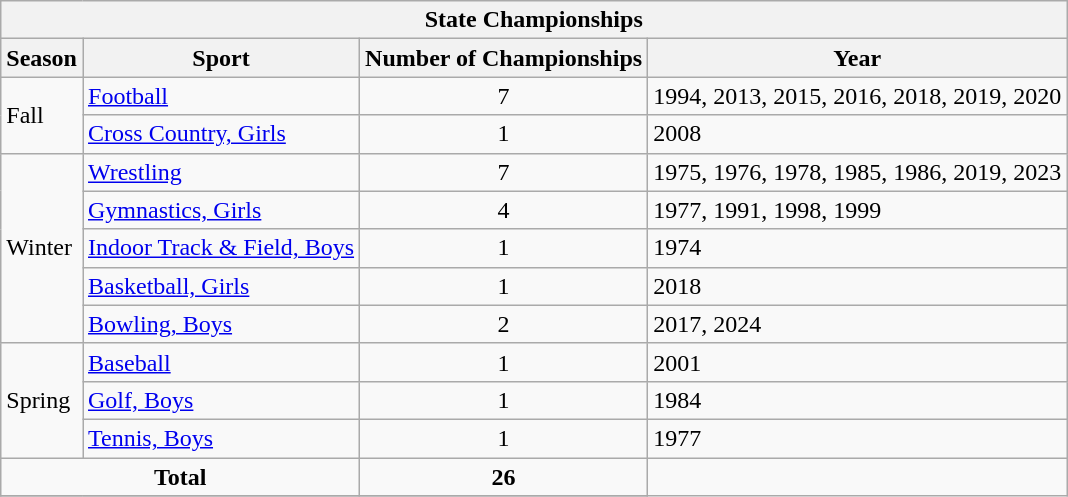<table class="wikitable">
<tr>
<th colspan="5">State Championships</th>
</tr>
<tr>
<th>Season</th>
<th>Sport</th>
<th>Number of Championships</th>
<th>Year</th>
</tr>
<tr>
<td rowspan="2">Fall</td>
<td><a href='#'>Football</a></td>
<td align="center">7</td>
<td>1994, 2013, 2015, 2016, 2018, 2019, 2020</td>
</tr>
<tr>
<td><a href='#'>Cross Country, Girls</a></td>
<td align="center">1</td>
<td>2008</td>
</tr>
<tr>
<td rowspan="5">Winter</td>
<td><a href='#'>Wrestling</a></td>
<td align="center">7</td>
<td>1975, 1976, 1978, 1985, 1986, 2019, 2023</td>
</tr>
<tr>
<td><a href='#'>Gymnastics, Girls</a></td>
<td align="center">4</td>
<td>1977, 1991, 1998, 1999</td>
</tr>
<tr>
<td><a href='#'>Indoor Track & Field, Boys</a></td>
<td align="center">1</td>
<td>1974</td>
</tr>
<tr>
<td><a href='#'>Basketball, Girls</a></td>
<td align="center">1</td>
<td>2018</td>
</tr>
<tr>
<td><a href='#'>Bowling, Boys</a></td>
<td align="center">2</td>
<td>2017, 2024</td>
</tr>
<tr>
<td rowspan="3">Spring</td>
<td><a href='#'>Baseball</a></td>
<td align="center">1</td>
<td>2001</td>
</tr>
<tr>
<td><a href='#'>Golf, Boys</a></td>
<td align="center">1</td>
<td>1984</td>
</tr>
<tr>
<td><a href='#'>Tennis, Boys</a></td>
<td align="center">1</td>
<td>1977</td>
</tr>
<tr>
<td align="center" colspan="2"><strong>Total</strong></td>
<td align="center"><strong>26</strong></td>
</tr>
<tr>
</tr>
</table>
